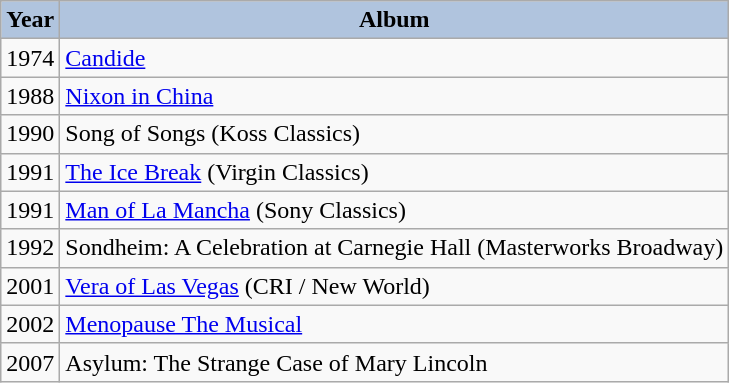<table class="wikitable">
<tr>
<th style="background:#B0C4DE;">Year</th>
<th style="background:#B0C4DE;">Album</th>
</tr>
<tr>
<td>1974</td>
<td><a href='#'>Candide</a></td>
</tr>
<tr>
<td>1988</td>
<td><a href='#'>Nixon in China</a></td>
</tr>
<tr>
<td>1990</td>
<td>Song of Songs (Koss Classics)</td>
</tr>
<tr>
<td>1991</td>
<td><a href='#'>The Ice Break</a> (Virgin Classics)</td>
</tr>
<tr>
<td>1991</td>
<td><a href='#'>Man of La Mancha</a> (Sony Classics)</td>
</tr>
<tr>
<td>1992</td>
<td>Sondheim: A Celebration at Carnegie Hall (Masterworks Broadway)</td>
</tr>
<tr>
<td>2001</td>
<td><a href='#'>Vera of Las Vegas</a> (CRI / New World)</td>
</tr>
<tr>
<td>2002</td>
<td><a href='#'>Menopause The Musical</a></td>
</tr>
<tr>
<td>2007</td>
<td>Asylum: The Strange Case of Mary Lincoln</td>
</tr>
</table>
